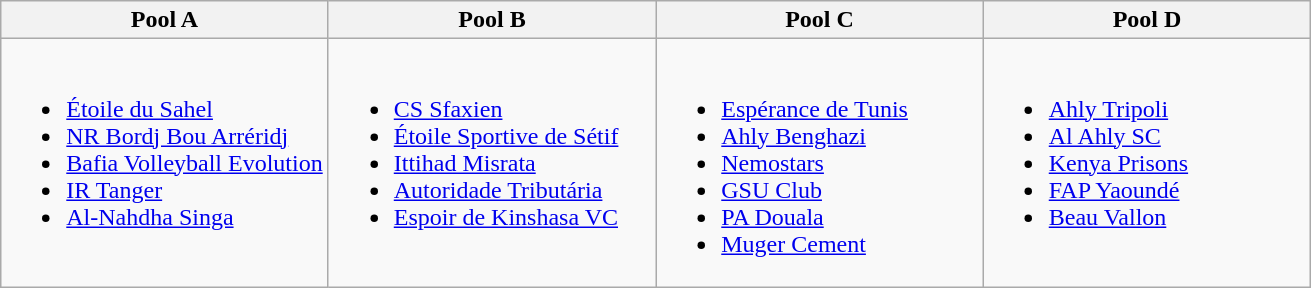<table class="wikitable">
<tr>
<th width=25%>Pool A</th>
<th width=25%>Pool B</th>
<th width=25%>Pool C</th>
<th width=25%>Pool D</th>
</tr>
<tr style="vertical-align: top;">
<td><br><ul><li> <a href='#'>Étoile du Sahel</a></li><li> <a href='#'>NR Bordj Bou Arréridj</a></li><li> <a href='#'>Bafia Volleyball Evolution</a></li><li> <a href='#'>IR Tanger</a></li><li> <a href='#'>Al-Nahdha Singa</a></li></ul></td>
<td><br><ul><li> <a href='#'>CS Sfaxien</a></li><li> <a href='#'>Étoile Sportive de Sétif</a></li><li> <a href='#'>Ittihad Misrata</a></li><li> <a href='#'>Autoridade Tributária</a></li><li> <a href='#'>Espoir de Kinshasa VC</a></li></ul></td>
<td><br><ul><li> <a href='#'>Espérance de Tunis</a></li><li> <a href='#'>Ahly Benghazi</a></li><li> <a href='#'>Nemostars</a></li><li> <a href='#'>GSU Club</a></li><li> <a href='#'>PA Douala</a></li><li> <a href='#'>Muger Cement</a></li></ul></td>
<td><br><ul><li> <a href='#'>Ahly Tripoli</a></li><li> <a href='#'>Al Ahly SC</a></li><li> <a href='#'>Kenya Prisons</a></li><li> <a href='#'>FAP Yaoundé</a></li><li> <a href='#'>Beau Vallon</a></li></ul></td>
</tr>
</table>
